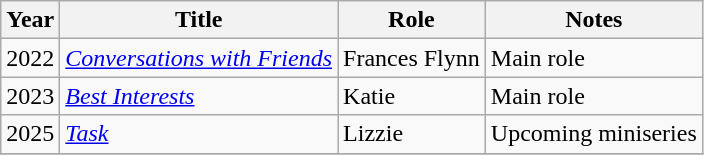<table class="wikitable">
<tr>
<th>Year</th>
<th>Title</th>
<th>Role</th>
<th>Notes</th>
</tr>
<tr>
<td>2022</td>
<td><em><a href='#'>Conversations with Friends</a></em></td>
<td>Frances Flynn</td>
<td>Main role</td>
</tr>
<tr>
<td>2023</td>
<td><em><a href='#'>Best Interests</a></em></td>
<td>Katie</td>
<td>Main role</td>
</tr>
<tr>
<td>2025</td>
<td><em><a href='#'>Task</a></em></td>
<td>Lizzie</td>
<td>Upcoming miniseries</td>
</tr>
<tr>
</tr>
</table>
